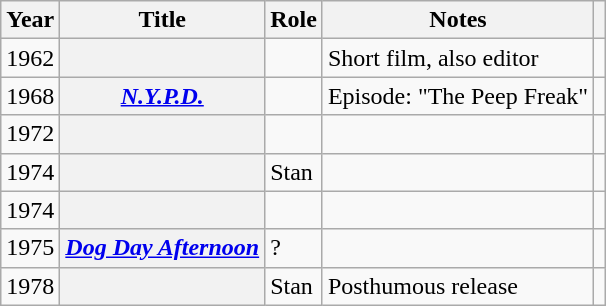<table class="wikitable plainrowheaders sortable">
<tr>
<th scope="col">Year</th>
<th scope="col">Title</th>
<th scope="col">Role</th>
<th scope="col" class="unsortable">Notes</th>
<th scope="col" class="unsortable"></th>
</tr>
<tr>
<td>1962</td>
<th scope=row></th>
<td></td>
<td>Short film, also editor</td>
<td style="text-align:center;"></td>
</tr>
<tr>
<td>1968</td>
<th scope=row><em><a href='#'>N.Y.P.D.</a></em></th>
<td></td>
<td>Episode: "The Peep Freak"</td>
<td style="text-align:center;"></td>
</tr>
<tr>
<td>1972</td>
<th scope=row></th>
<td></td>
<td></td>
<td style="text-align:center;"></td>
</tr>
<tr>
<td>1974</td>
<th scope=row></th>
<td>Stan</td>
<td></td>
<td style="text-align:center;"></td>
</tr>
<tr>
<td>1974</td>
<th scope=row></th>
<td></td>
<td></td>
<td style="text-align:center;"></td>
</tr>
<tr>
<td>1975</td>
<th scope=row><em><a href='#'>Dog Day Afternoon</a></em></th>
<td>?</td>
<td></td>
<td style="text-align:center;"></td>
</tr>
<tr>
<td>1978</td>
<th scope=row></th>
<td>Stan</td>
<td>Posthumous release</td>
<td style="text-align:center;"></td>
</tr>
</table>
